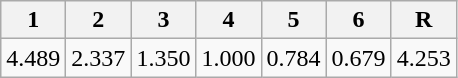<table class=wikitable>
<tr>
<th>1</th>
<th>2</th>
<th>3</th>
<th>4</th>
<th>5</th>
<th>6</th>
<th>R</th>
</tr>
<tr>
<td>4.489</td>
<td>2.337</td>
<td>1.350</td>
<td>1.000</td>
<td>0.784</td>
<td>0.679</td>
<td>4.253</td>
</tr>
</table>
